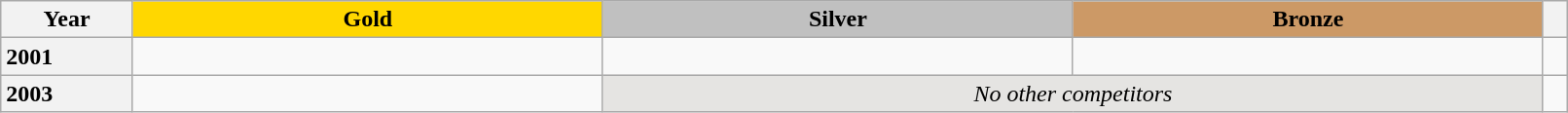<table class="wikitable unsortable" style="text-align:left; width:85%">
<tr>
<th scope="col" style="text-align:center">Year</th>
<td scope="col" style="text-align:center; width:30%; background:gold"><strong>Gold</strong></td>
<td scope="col" style="text-align:center; width:30%; background:silver"><strong>Silver</strong></td>
<td scope="col" style="text-align:center; width:30%; background:#c96"><strong>Bronze</strong></td>
<th scope="col" style="text-align:center"></th>
</tr>
<tr>
<th scope="row" style="text-align:left">2001</th>
<td></td>
<td></td>
<td></td>
<td></td>
</tr>
<tr>
<th scope="row" style="text-align:left">2003</th>
<td></td>
<td colspan=2 align="center" bgcolor="e5e4e2"><em>No other competitors</em></td>
<td></td>
</tr>
</table>
